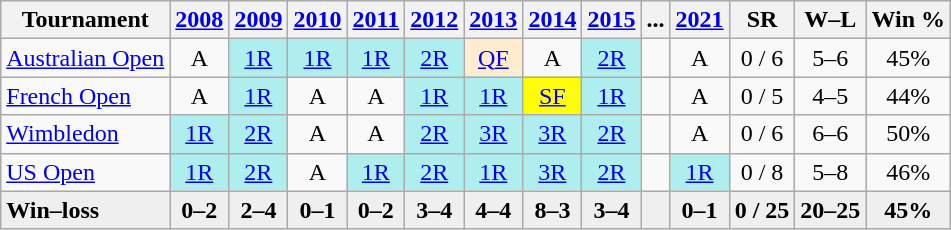<table class=wikitable style=text-align:center>
<tr>
<th>Tournament</th>
<th><a href='#'>2008</a></th>
<th><a href='#'>2009</a></th>
<th><a href='#'>2010</a></th>
<th><a href='#'>2011</a></th>
<th><a href='#'>2012</a></th>
<th><a href='#'>2013</a></th>
<th><a href='#'>2014</a></th>
<th><a href='#'>2015</a></th>
<th>...</th>
<th><a href='#'>2021</a></th>
<th>SR</th>
<th>W–L</th>
<th>Win %</th>
</tr>
<tr>
<td align=left><a href='#'>Australian Open</a></td>
<td>A</td>
<td bgcolor=#afeeee><a href='#'>1R</a></td>
<td bgcolor=#afeeee><a href='#'>1R</a></td>
<td bgcolor=#afeeee><a href='#'>1R</a></td>
<td bgcolor=#afeeee><a href='#'>2R</a></td>
<td bgcolor=#ffebcd><a href='#'>QF</a></td>
<td>A</td>
<td bgcolor=#afeeee><a href='#'>2R</a></td>
<td></td>
<td>A</td>
<td>0 / 6</td>
<td>5–6</td>
<td>45%</td>
</tr>
<tr>
<td align=left><a href='#'>French Open</a></td>
<td>A</td>
<td bgcolor=#afeeee><a href='#'>1R</a></td>
<td>A</td>
<td>A</td>
<td bgcolor=#afeeee><a href='#'>1R</a></td>
<td bgcolor=#afeeee><a href='#'>1R</a></td>
<td bgcolor=yellow><a href='#'>SF</a></td>
<td bgcolor=#afeeee><a href='#'>1R</a></td>
<td></td>
<td>A</td>
<td>0 / 5</td>
<td>4–5</td>
<td>44%</td>
</tr>
<tr>
<td align=left><a href='#'>Wimbledon</a></td>
<td bgcolor=#afeeee><a href='#'>1R</a></td>
<td bgcolor=#afeeee><a href='#'>2R</a></td>
<td>A</td>
<td>A</td>
<td bgcolor=#afeeee><a href='#'>2R</a></td>
<td bgcolor=#afeeee><a href='#'>3R</a></td>
<td bgcolor=#afeeee><a href='#'>3R</a></td>
<td bgcolor=#afeeee><a href='#'>2R</a></td>
<td></td>
<td>A</td>
<td>0 / 6</td>
<td>6–6</td>
<td>50%</td>
</tr>
<tr>
<td align=left><a href='#'>US Open</a></td>
<td bgcolor=#afeeee><a href='#'>1R</a></td>
<td bgcolor=#afeeee><a href='#'>2R</a></td>
<td>A</td>
<td bgcolor=#afeeee><a href='#'>1R</a></td>
<td bgcolor=#afeeee><a href='#'>2R</a></td>
<td bgcolor=#afeeee><a href='#'>1R</a></td>
<td bgcolor=#afeeee><a href='#'>3R</a></td>
<td bgcolor=#afeeee><a href='#'>2R</a></td>
<td></td>
<td bgcolor=#afeeee><a href='#'>1R</a></td>
<td>0 / 8</td>
<td>5–8</td>
<td>46%</td>
</tr>
<tr style=background:#efefef;font-weight:bold>
<td style=text-align:left>Win–loss</td>
<td>0–2</td>
<td>2–4</td>
<td>0–1</td>
<td>0–2</td>
<td>3–4</td>
<td>4–4</td>
<td>8–3</td>
<td>3–4</td>
<td></td>
<td>0–1</td>
<td>0 / 25</td>
<td>20–25</td>
<td>45%</td>
</tr>
</table>
